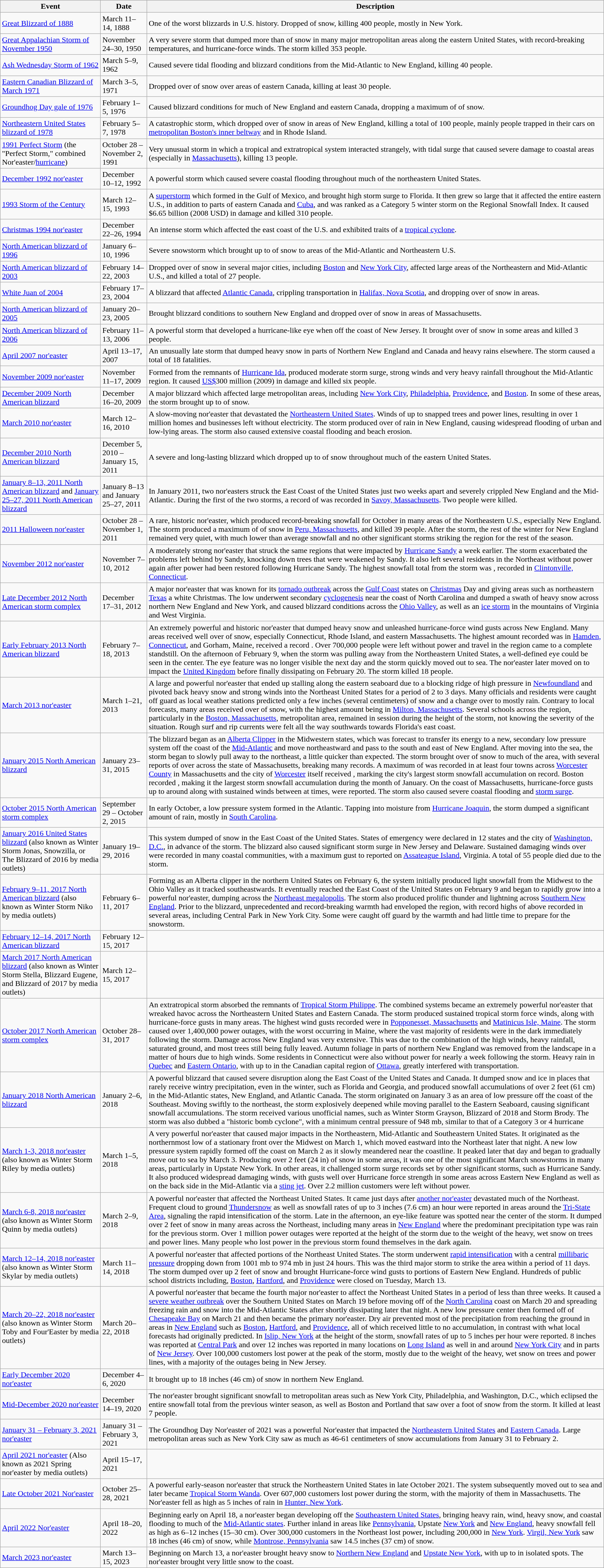<table class="wikitable">
<tr valign=top>
<th width=200>Event</th>
<th>Date</th>
<th>Description</th>
</tr>
<tr valign=middle>
<td><a href='#'>Great Blizzard of 1888</a></td>
<td>March 11–14, 1888</td>
<td>One of the worst blizzards in U.S. history. Dropped  of snow, killing 400 people, mostly in New York.</td>
</tr>
<tr valign=middle>
<td><a href='#'>Great Appalachian Storm of November 1950</a></td>
<td>November 24–30, 1950</td>
<td>A very severe storm that dumped more than  of snow in many major metropolitan areas along the eastern United States, with record-breaking temperatures, and hurricane-force winds. The storm killed 353 people.</td>
</tr>
<tr valign=middle>
<td><a href='#'>Ash Wednesday Storm of 1962</a></td>
<td>March 5–9, 1962</td>
<td>Caused severe tidal flooding and blizzard conditions from the Mid-Atlantic to New England, killing 40 people.</td>
</tr>
<tr valign=middle>
<td><a href='#'>Eastern Canadian Blizzard of March 1971</a></td>
<td>March 3–5, 1971</td>
<td>Dropped over  of snow over areas of eastern Canada, killing at least 30 people.</td>
</tr>
<tr valign=middle>
<td><a href='#'>Groundhog Day gale of 1976</a></td>
<td>February 1–5, 1976</td>
<td>Caused blizzard conditions for much of New England and eastern Canada, dropping a maximum of  of snow.</td>
</tr>
<tr valign=middle>
<td><a href='#'>Northeastern United States blizzard of 1978</a></td>
<td>February 5–7, 1978</td>
<td>A catastrophic storm, which dropped over  of snow in areas of New England, killing a total of 100 people, mainly people trapped in their cars on <a href='#'>metropolitan Boston's inner beltway</a> and in Rhode Island.</td>
</tr>
<tr valign=middle>
<td><a href='#'>1991 Perfect Storm</a> (the "Perfect Storm," combined Nor'easter/<a href='#'>hurricane</a>)</td>
<td>October 28 – November 2, 1991</td>
<td>Very unusual storm in which a tropical and extratropical system interacted strangely, with tidal surge that caused severe damage to coastal areas (especially in <a href='#'>Massachusetts</a>), killing 13 people.</td>
</tr>
<tr valign=middle>
<td><a href='#'>December 1992 nor'easter</a></td>
<td>December 10–12, 1992</td>
<td>A powerful storm which caused severe coastal flooding throughout much of the northeastern United States.</td>
</tr>
<tr valign=middle>
<td><a href='#'>1993 Storm of the Century</a></td>
<td>March 12–15, 1993</td>
<td>A <a href='#'>superstorm</a> which formed in the Gulf of Mexico, and brought high storm surge to Florida. It then grew so large that it affected the entire eastern U.S., in addition to parts of eastern Canada and <a href='#'>Cuba</a>, and was ranked as a Category 5 winter storm on the Regional Snowfall Index. It caused $6.65 billion (2008 USD) in damage and killed 310 people.</td>
</tr>
<tr valign=middle>
<td><a href='#'>Christmas 1994 nor'easter</a></td>
<td>December 22–26, 1994</td>
<td>An intense storm which affected the east coast of the U.S. and exhibited traits of a <a href='#'>tropical cyclone</a>.</td>
</tr>
<tr valign=middle>
<td><a href='#'>North American blizzard of 1996</a></td>
<td>January 6–10, 1996</td>
<td>Severe snowstorm which brought up to  of snow to areas of the Mid-Atlantic and Northeastern U.S.</td>
</tr>
<tr valign=middle>
<td><a href='#'>North American blizzard of 2003</a></td>
<td>February 14–22, 2003</td>
<td>Dropped over  of snow in several major cities, including <a href='#'>Boston</a> and <a href='#'>New York City</a>, affected large areas of the Northeastern and Mid-Atlantic U.S., and killed a total of 27 people.</td>
</tr>
<tr valign=middle>
<td><a href='#'>White Juan of 2004</a></td>
<td>February 17–23, 2004</td>
<td>A blizzard that affected <a href='#'>Atlantic Canada</a>, crippling transportation in <a href='#'>Halifax, Nova Scotia</a>, and dropping over  of snow in areas.</td>
</tr>
<tr valign=middle>
<td><a href='#'>North American blizzard of 2005</a></td>
<td>January 20–23, 2005</td>
<td>Brought blizzard conditions to southern New England and dropped over  of snow in areas of Massachusetts.</td>
</tr>
<tr valign=middle>
<td><a href='#'>North American blizzard of 2006</a></td>
<td>February 11–13, 2006</td>
<td>A powerful storm that developed a hurricane-like eye when off the coast of New Jersey. It brought over  of snow in some areas and killed 3 people.</td>
</tr>
<tr valign=middle>
<td><a href='#'>April 2007 nor'easter</a></td>
<td>April 13–17, 2007</td>
<td>An unusually late storm that dumped heavy snow in parts of Northern New England and Canada and heavy rains elsewhere. The storm caused a total of 18 fatalities.</td>
</tr>
<tr valign=middle>
<td><a href='#'>November 2009 nor'easter</a></td>
<td>November 11–17, 2009</td>
<td>Formed from the remnants of <a href='#'>Hurricane Ida</a>, produced moderate storm surge, strong winds and very heavy rainfall throughout the Mid-Atlantic region. It caused <a href='#'>US$</a>300 million (2009) in damage and killed six people.</td>
</tr>
<tr valign=middle>
<td><a href='#'>December 2009 North American blizzard</a></td>
<td>December 16–20, 2009</td>
<td>A major blizzard which affected large metropolitan areas, including <a href='#'>New York City</a>, <a href='#'>Philadelphia</a>, <a href='#'>Providence</a>, and <a href='#'>Boston</a>. In some of these areas, the storm brought up to  of snow.</td>
</tr>
<tr valign=middle>
<td><a href='#'>March 2010 nor'easter</a></td>
<td>March 12–16, 2010</td>
<td>A slow-moving nor'easter that devastated the <a href='#'>Northeastern United States</a>. Winds of up to  snapped trees and power lines, resulting in over 1 million homes and businesses left without electricity. The storm produced over  of rain in New England, causing widespread flooding of urban and low-lying areas. The storm also caused extensive coastal flooding and beach erosion.</td>
</tr>
<tr valign=middle>
<td><a href='#'>December 2010 North American blizzard</a></td>
<td>December 5, 2010 – January 15, 2011</td>
<td>A severe and long-lasting blizzard which dropped up to  of snow throughout much of the eastern United States.</td>
</tr>
<tr valign=middle>
<td><a href='#'>January 8–13, 2011 North American blizzard</a> and <a href='#'>January 25–27, 2011 North American blizzard</a></td>
<td>January 8–13 and January 25–27, 2011</td>
<td>In January 2011, two nor'easters struck the East Coast of the United States just two weeks apart and severely crippled New England and the Mid-Atlantic. During the first of the two storms, a record of  was recorded in <a href='#'>Savoy, Massachusetts</a>. Two people were killed.</td>
</tr>
<tr valign=middle>
<td><a href='#'>2011 Halloween nor'easter</a></td>
<td>October 28 – November 1, 2011</td>
<td>A rare, historic nor'easter, which produced record-breaking snowfall for October in many areas of the Northeastern U.S., especially New England. The storm produced a maximum of  of snow in <a href='#'>Peru, Massachusetts</a>, and killed 39 people. After the storm, the rest of the winter for New England remained very quiet, with much lower than average snowfall and no other significant storms striking the region for the rest of the season.</td>
</tr>
<tr valign=middle>
<td><a href='#'>November 2012 nor'easter</a></td>
<td>November 7–10, 2012</td>
<td>A moderately strong nor'easter that struck the same regions that were impacted by <a href='#'>Hurricane Sandy</a> a week earlier. The storm exacerbated the problems left behind by Sandy, knocking down trees that were weakened by Sandy. It also left several residents in the Northeast without power again after power had been restored following Hurricane Sandy. The highest snowfall total from the storm was , recorded in <a href='#'>Clintonville, Connecticut</a>.</td>
</tr>
<tr valign=middle>
<td><a href='#'>Late December 2012 North American storm complex</a></td>
<td>December 17–31, 2012</td>
<td>A major nor'easter that was known for its <a href='#'>tornado outbreak</a> across the <a href='#'>Gulf Coast</a> states on <a href='#'>Christmas</a> Day and giving areas such as northeastern <a href='#'>Texas</a> a white Christmas. The low underwent secondary <a href='#'>cyclogenesis</a> near the coast of North Carolina and dumped a swath of heavy snow across northern New England and New York, and caused blizzard conditions across the <a href='#'>Ohio Valley</a>, as well as an <a href='#'>ice storm</a> in the mountains of Virginia and West Virginia.</td>
</tr>
<tr valign=middle>
<td><a href='#'>Early February 2013 North American blizzard</a></td>
<td>February 7–18, 2013</td>
<td>An extremely powerful and historic nor'easter that dumped heavy snow and unleashed hurricane-force wind gusts across New England. Many areas received well over  of snow, especially Connecticut, Rhode Island, and eastern Massachusetts. The highest amount recorded was  in <a href='#'>Hamden, Connecticut</a>, and Gorham, Maine, received a record . Over 700,000 people were left without power and travel in the region came to a complete standstill. On the afternoon of February 9, when the storm was pulling away from the Northeastern United States, a well-defined eye could be seen in the center. The eye feature was no longer visible the next day and the storm quickly moved out to sea. The nor'easter later moved on to impact the <a href='#'>United Kingdom</a> before finally dissipating on February 20. The storm killed 18 people.</td>
</tr>
<tr valign=middle>
<td><a href='#'>March 2013 nor'easter</a></td>
<td>March 1–21, 2013</td>
<td>A large and powerful nor'easter that ended up stalling along the eastern seaboard due to a blocking ridge of high pressure in <a href='#'>Newfoundland</a> and pivoted back heavy snow and strong winds into the Northeast United States for a period of 2 to 3 days. Many officials and residents were caught off guard as local weather stations predicted only a few inches (several centimeters) of snow and a change over to mostly rain. Contrary to local forecasts, many areas received over  of snow, with the highest amount being  in <a href='#'>Milton, Massachusetts</a>. Several schools across the region, particularly in the <a href='#'>Boston, Massachusetts</a>, metropolitan area, remained in session during the height of the storm, not knowing the severity of the situation. Rough surf and rip currents were felt all the way southwards towards Florida's east coast.</td>
</tr>
<tr valign=middle>
<td><a href='#'>January 2015 North American blizzard</a></td>
<td>January 23–31, 2015</td>
<td>The blizzard began as an <a href='#'>Alberta Clipper</a> in the Midwestern states, which was forecast to transfer its energy to a new, secondary low pressure system off the coast of the <a href='#'>Mid-Atlantic</a> and move northeastward and pass to the south and east of New England. After moving into the sea, the storm began to slowly pull away to the northeast, a little quicker than expected. The storm brought over  of snow to much of the area, with several reports of over  across the state of Massachusetts, breaking many records. A maximum of  was recorded in at least four towns across <a href='#'>Worcester County</a> in Massachusetts and the city of <a href='#'>Worcester</a> itself received , marking the city's largest storm snowfall accumulation on record. Boston recorded , making it the largest storm snowfall accumulation during the month of January. On the coast of Massachusetts, hurricane-force gusts up to around  along with sustained winds between  at times, were reported. The storm also caused severe coastal flooding and <a href='#'>storm surge</a>.</td>
</tr>
<tr valign=middle>
<td><a href='#'>October 2015 North American storm complex</a></td>
<td>September 29 – October 2, 2015</td>
<td>In early October, a low pressure system formed in the Atlantic. Tapping into moisture from <a href='#'>Hurricane Joaquin</a>, the storm dumped a significant amount of rain, mostly in <a href='#'>South Carolina</a>.</td>
</tr>
<tr valign=middle>
<td><a href='#'>January 2016 United States blizzard</a> (also known as Winter Storm Jonas, Snowzilla, or The Blizzard of 2016 by media outlets)</td>
<td>January 19–29, 2016</td>
<td>This system dumped  of snow in the East Coast of the United States. States of emergency were declared in 12 states and the city of <a href='#'>Washington, D.C.</a>, in advance of the storm. The blizzard also caused significant storm surge in New Jersey and Delaware. Sustained damaging winds over  were recorded in many coastal communities, with a maximum gust to  reported on <a href='#'>Assateague Island</a>, Virginia. A total of 55 people died due to the storm.</td>
</tr>
<tr valign=middle>
<td><a href='#'>February 9–11, 2017 North American blizzard</a> (also known as Winter Storm Niko by media outlets)</td>
<td>February 6–11, 2017</td>
<td>Forming as an Alberta clipper in the northern United States on February 6, the system initially produced light snowfall from the Midwest to the Ohio Valley as it tracked southeastwards. It eventually reached the East Coast of the United States on February 9 and began to rapidly grow into a powerful nor'easter, dumping  across the <a href='#'>Northeast megalopolis</a>. The storm also produced prolific thunder and lightning across <a href='#'>Southern New England</a>. Prior to the blizzard, unprecedented and record-breaking warmth had enveloped the region, with record highs of above  recorded in several areas, including Central Park in New York City. Some were caught off guard by the warmth and had little time to prepare for the snowstorm.</td>
</tr>
<tr valign=middle>
<td><a href='#'>February 12–14, 2017 North American blizzard</a></td>
<td>February 12–15, 2017</td>
<td></td>
</tr>
<tr valign=middle>
<td><a href='#'>March 2017 North American blizzard</a> (also known as Winter Storm Stella, Blizzard Eugene, and Blizzard of 2017 by media outlets)</td>
<td>March 12–15, 2017</td>
<td></td>
</tr>
<tr valign=middle>
<td><a href='#'>October 2017 North American storm complex</a></td>
<td>October 28–31, 2017</td>
<td>An extratropical storm absorbed the remnants of <a href='#'>Tropical Storm Philippe</a>. The combined systems became an extremely powerful nor'easter that wreaked havoc across the Northeastern United States and Eastern Canada. The storm produced sustained tropical storm force winds, along with hurricane-force gusts in many areas. The highest wind gusts recorded were  in <a href='#'>Popponesset, Massachusetts</a> and <a href='#'>Matinicus Isle, Maine</a>. The storm caused over 1,400,000 power outages, with the worst occurring in Maine, where the vast majority of residents were in the dark immediately following the storm. Damage across New England was very extensive. This was due to the combination of the high winds, heavy rainfall, saturated ground, and most trees still being fully leaved. Autumn foliage in parts of northern New England was removed from the landscape in a matter of hours due to high winds. Some residents in Connecticut were also without power for nearly a week following the storm. Heavy rain in <a href='#'>Quebec</a> and <a href='#'>Eastern Ontario</a>, with up to  in the Canadian capital region of <a href='#'>Ottawa</a>, greatly interfered with transportation.</td>
</tr>
<tr valign=middle>
<td><a href='#'>January 2018 North American blizzard</a></td>
<td>January 2–6, 2018</td>
<td>A powerful blizzard that caused severe disruption along the East Coast of the United States and Canada. It dumped snow and ice in places that rarely receive wintry precipitation, even in the winter, such as Florida and Georgia, and produced snowfall accumulations of over 2 feet (61 cm) in the Mid-Atlantic states, New England, and Atlantic Canada. The storm originated on January 3 as an area of low pressure off the coast of the Southeast. Moving swiftly to the northeast, the storm explosively deepened while moving parallel to the Eastern Seaboard, causing significant snowfall accumulations. The storm received various unofficial names, such as Winter Storm Grayson, Blizzard of 2018 and Storm Brody. The storm was also dubbed a "historic bomb cyclone", with a minimum central pressure of 948 mb, similar to that of a Category 3 or 4 hurricane</td>
</tr>
<tr valign=middle>
<td><a href='#'>March 1-3, 2018 nor'easter</a> (also known as Winter Storm Riley by media outlets)</td>
<td>March 1–5, 2018</td>
<td>A very powerful nor'easter that caused major impacts in the Northeastern, Mid-Atlantic and Southeastern United States. It originated as the northernmost low of a stationary front over the Midwest on March 1, which moved eastward into the Northeast later that night. A new low pressure system rapidly formed off the coast on March 2 as it slowly meandered near the coastline. It peaked later that day and began to gradually move out to sea by March 3. Producing over 2 feet (24 in) of snow in some areas, it was one of the most significant March snowstorms in many areas, particularly in Upstate New York. In other areas, it challenged storm surge records set by other significant storms, such as Hurricane Sandy. It also produced widespread damaging winds, with gusts well over Hurricane force strength in some areas across Eastern New England as well as on the back side in the Mid-Atlantic via a <a href='#'>sting jet</a>. Over 2.2 million customers were left without power.</td>
</tr>
<tr valign=middle>
<td><a href='#'>March 6-8, 2018 nor'easter</a> (also known as Winter Storm Quinn by media outlets)</td>
<td>March 2–9, 2018</td>
<td>A powerful nor'easter that affected the Northeast United States. It came just days after <a href='#'>another nor'easter</a> devastated much of the Northeast. Frequent cloud to ground <a href='#'>Thundersnow</a> as well as snowfall rates of up to 3 inches (7.6 cm) an hour were reported in areas around the <a href='#'>Tri-State Area</a>, signaling the rapid intensification of the storm. Late in the afternoon, an eye-like feature was spotted near the center of the storm. It dumped over 2 feet of snow in many areas across the Northeast, including many areas in <a href='#'>New England</a> where the predominant precipitation type was rain for the previous storm. Over 1 million power outages were reported at the height of the storm due to the weight of the heavy, wet snow on trees and power lines. Many people who lost power in the previous storm found themselves in the dark again.</td>
</tr>
<tr valign=middle>
<td><a href='#'>March 12–14, 2018 nor'easter</a> (also known as Winter Storm Skylar by media outlets)</td>
<td>March 11–14, 2018</td>
<td>A powerful nor'easter that affected portions of the Northeast United States. The storm underwent <a href='#'>rapid intensification</a> with a central <a href='#'>millibaric pressure</a> dropping down from 1001 mb to 974 mb in just 24 hours. This was the third major storm to strike the area within a period of 11 days. The storm dumped over up 2 feet of snow and brought Hurricane-force wind gusts to portions of Eastern New England. Hundreds of public school districts including, <a href='#'>Boston</a>, <a href='#'>Hartford</a>, and <a href='#'>Providence</a> were closed on Tuesday, March 13.</td>
</tr>
<tr valign=middle>
<td><a href='#'>March 20–22, 2018 nor'easter</a> (also known as Winter Storm Toby and Four'Easter by media outlets)</td>
<td>March 20–22, 2018</td>
<td>A powerful nor'easter that became the fourth major nor'easter to affect the Northeast United States in a period of less than three weeks. It caused a <a href='#'>severe weather outbreak</a> over the Southern United States on March 19 before moving off of the <a href='#'>North Carolina</a> coast on March 20 and spreading freezing rain and snow into the Mid-Atlantic States after shortly dissipating later that night. A new low pressure center then formed off of <a href='#'>Chesapeake Bay</a> on March 21 and then became the primary nor'easter. Dry air prevented most of the precipitation from reaching the ground in areas in <a href='#'>New England</a> such as <a href='#'>Boston</a>, <a href='#'>Hartford</a>, and <a href='#'>Providence</a>, all of which received little to no accumulation, in contrast with what local forecasts had originally predicted. In <a href='#'>Islip, New York</a> at the height of the storm, snowfall rates of up to 5 inches per hour were reported. 8 inches was reported at <a href='#'>Central Park</a> and over 12 inches was reported in many locations on <a href='#'>Long Island</a> as well in and around <a href='#'>New York City</a> and in parts of <a href='#'>New Jersey</a>. Over 100,000 customers lost power at the peak of the storm, mostly due to the weight of the heavy, wet snow on trees and power lines, with a majority of the outages being in New Jersey.</td>
</tr>
<tr valign=middle>
<td><a href='#'>Early December 2020 nor'easter</a></td>
<td>December 4–6, 2020</td>
<td>It brought up to 18 inches (46 cm) of snow in northern New England.</td>
</tr>
<tr valign=middle>
<td><a href='#'>Mid-December 2020 nor'easter</a></td>
<td>December 14–19, 2020</td>
<td>The nor'easter brought significant snowfall to metropolitan areas such as New York City, Philadelphia, and Washington, D.C., which eclipsed the entire snowfall total from the previous winter season, as well as Boston and Portland that saw over a foot of snow from the storm. It killed at least 7 people.</td>
</tr>
<tr valign=middle>
<td><a href='#'>January 31 – February 3, 2021 nor'easter</a></td>
<td>January 31 – February 3, 2021</td>
<td>The Groundhog Day Nor'easter of 2021 was a powerful Nor'easter that impacted the <a href='#'>Northeastern United States</a> and <a href='#'>Eastern Canada</a>. Large metropolitan areas such as New York City saw as much as 46-61 centimeters of snow accumulations from January 31 to February 2.</td>
</tr>
<tr valign=middle>
<td><a href='#'>April 2021 nor'easter</a> (Also known as 2021 Spring nor'easter by media outlets)</td>
<td>April 15–17, 2021</td>
<td></td>
</tr>
<tr valign=middle>
<td><a href='#'>Late October 2021 Nor'easter</a></td>
<td>October 25–28, 2021</td>
<td>A powerful early-season nor'easter that struck the Northeastern United States in late October 2021. The system subsequently moved out to sea and later became <a href='#'>Tropical Storm Wanda</a>. Over 607,000 customers lost power during the storm, with the majority of them in Massachusetts. The Nor'easter fell as high as 5 inches of rain in <a href='#'>Hunter, New York</a>.</td>
</tr>
<tr>
<td><a href='#'>April 2022 Nor'easter</a></td>
<td>April 18–20, 2022</td>
<td>Beginning early on April 18, a nor'easter began developing off the <a href='#'>Southeastern United States</a>, bringing heavy rain, wind, heavy snow, and coastal flooding to much of the <a href='#'>Mid-Atlantic states</a>. Further inland in areas like <a href='#'>Pennsylvania</a>, Upstate <a href='#'>New York</a> and <a href='#'>New England</a>, heavy snowfall fell as high as 6–12 inches (15–30 cm). Over 300,000 customers in the Northeast lost power, including 200,000 in <a href='#'>New York</a>. <a href='#'>Virgil, New York</a> saw 18 inches (46 cm) of snow, while <a href='#'>Montrose, Pennsylvania</a> saw 14.5 inches (37 cm) of snow.</td>
</tr>
<tr>
<td><a href='#'>March 2023 nor'easter</a></td>
<td>March 13–15, 2023</td>
<td>Beginning on March 13, a nor'easter brought heavy snow to <a href='#'>Northern New England</a> and <a href='#'>Upstate New York</a>, with up to  in isolated spots. The nor'easter brought very little snow to the coast.</td>
</tr>
</table>
